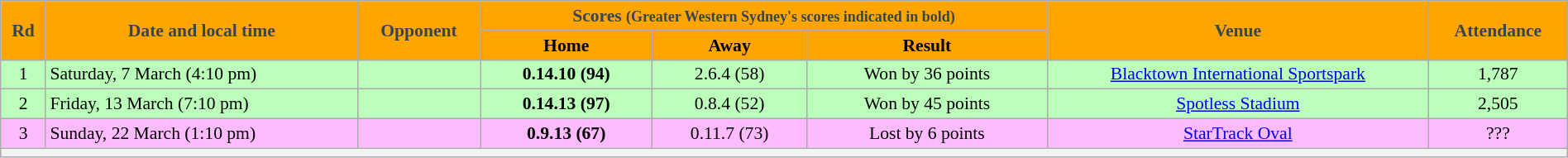<table class="wikitable" style="font-size:90%; text-align:center; width: 100%; margin-left: auto; margin-right: auto;">
<tr style="text-align:center; background:orange; color:#36454F; font-weight:bold">
<td rowspan=2><strong>Rd</strong></td>
<td rowspan=2><strong>Date and local time</strong></td>
<td rowspan=2><strong>Opponent</strong></td>
<td colspan=3><strong>Scores</strong> <small>(Greater Western Sydney's scores indicated in <strong>bold</strong>)</small></td>
<td rowspan=2><strong>Venue</strong></td>
<td rowspan=2><strong>Attendance</strong></td>
</tr>
<tr>
<th style=background:orange; color:#36454F;>Home</th>
<th style=background:orange; color:#36454F;>Away</th>
<th style=background:orange; color:#36454F;>Result</th>
</tr>
<tr bgcolor=#bbffbb>
<td>1</td>
<td align=left>Saturday, 7 March (4:10 pm)</td>
<td align=left></td>
<td><strong>0.14.10 (94)</strong></td>
<td>2.6.4 (58)</td>
<td>Won by 36 points</td>
<td><a href='#'>Blacktown International Sportspark</a></td>
<td>1,787</td>
</tr>
<tr bgcolor=#bbffbb>
<td>2</td>
<td align=left>Friday, 13 March (7:10 pm)</td>
<td align=left></td>
<td><strong>0.14.13 (97)</strong></td>
<td>0.8.4 (52)</td>
<td>Won by 45 points</td>
<td><a href='#'>Spotless Stadium</a></td>
<td>2,505</td>
</tr>
<tr bgcolor=#ffbbff>
<td>3</td>
<td align=left>Sunday, 22 March (1:10 pm)</td>
<td align=left></td>
<td><strong>0.9.13 (67)</strong></td>
<td>0.11.7 (73)</td>
<td>Lost by 6 points</td>
<td><a href='#'>StarTrack Oval</a></td>
<td>???</td>
</tr>
<tr>
<th colspan=8></th>
</tr>
</table>
